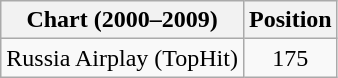<table class="wikitable">
<tr>
<th>Chart (2000–2009)</th>
<th>Position</th>
</tr>
<tr>
<td>Russia Airplay (TopHit)</td>
<td style="text-align:center;">175</td>
</tr>
</table>
